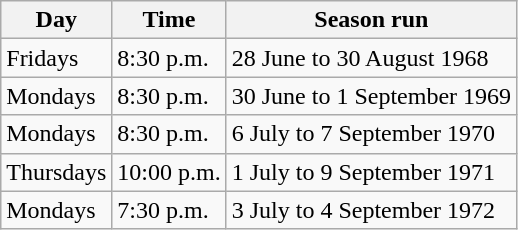<table class="wikitable">
<tr>
<th>Day</th>
<th>Time</th>
<th>Season run</th>
</tr>
<tr>
<td>Fridays</td>
<td>8:30 p.m.</td>
<td>28 June to 30 August 1968</td>
</tr>
<tr>
<td>Mondays</td>
<td>8:30 p.m.</td>
<td>30 June to 1 September 1969</td>
</tr>
<tr>
<td>Mondays</td>
<td>8:30 p.m.</td>
<td>6 July to 7 September 1970</td>
</tr>
<tr>
<td>Thursdays</td>
<td>10:00 p.m.</td>
<td>1 July to 9 September 1971</td>
</tr>
<tr>
<td>Mondays</td>
<td>7:30 p.m.</td>
<td>3 July to 4 September 1972</td>
</tr>
</table>
